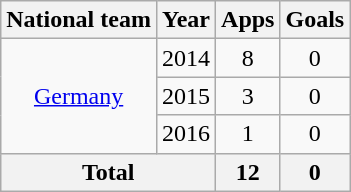<table class="wikitable" style="text-align:center">
<tr>
<th>National team</th>
<th>Year</th>
<th>Apps</th>
<th>Goals</th>
</tr>
<tr>
<td rowspan="3"><a href='#'>Germany</a></td>
<td>2014</td>
<td>8</td>
<td>0</td>
</tr>
<tr>
<td>2015</td>
<td>3</td>
<td>0</td>
</tr>
<tr>
<td>2016</td>
<td>1</td>
<td>0</td>
</tr>
<tr>
<th colspan="2">Total</th>
<th>12</th>
<th>0</th>
</tr>
</table>
